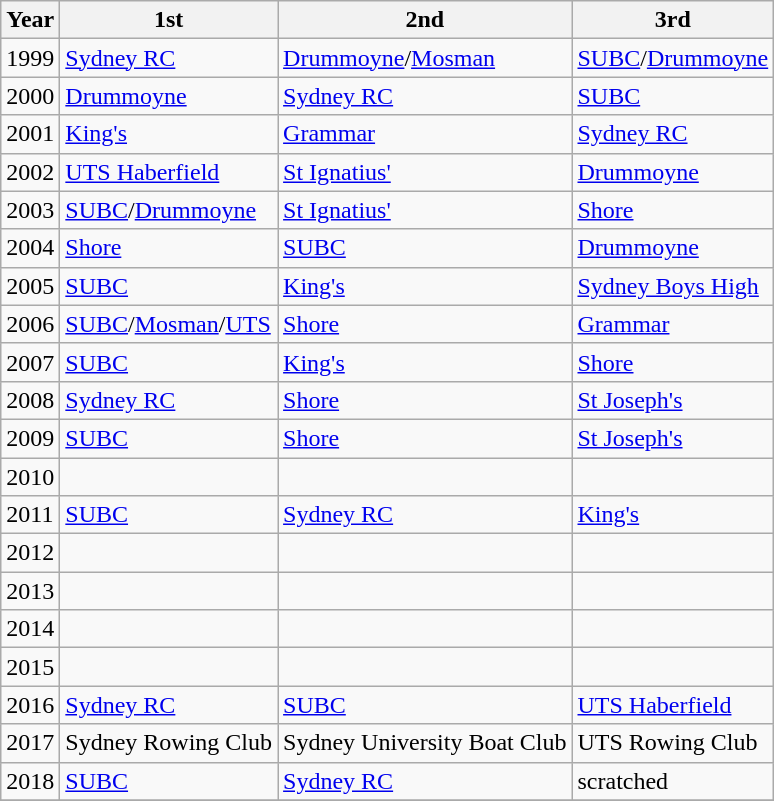<table class="wikitable sortable">
<tr>
<th>Year</th>
<th>1st</th>
<th>2nd</th>
<th>3rd</th>
</tr>
<tr>
<td>1999</td>
<td><a href='#'>Sydney RC</a></td>
<td><a href='#'>Drummoyne</a>/<a href='#'>Mosman</a></td>
<td><a href='#'>SUBC</a>/<a href='#'>Drummoyne</a></td>
</tr>
<tr>
<td>2000</td>
<td><a href='#'>Drummoyne</a></td>
<td><a href='#'>Sydney RC</a></td>
<td><a href='#'>SUBC</a></td>
</tr>
<tr>
<td>2001</td>
<td><a href='#'>King's</a></td>
<td><a href='#'>Grammar</a></td>
<td><a href='#'>Sydney RC</a></td>
</tr>
<tr>
<td>2002</td>
<td><a href='#'>UTS Haberfield</a></td>
<td><a href='#'>St Ignatius'</a></td>
<td><a href='#'>Drummoyne</a></td>
</tr>
<tr>
<td>2003</td>
<td><a href='#'>SUBC</a>/<a href='#'>Drummoyne</a></td>
<td><a href='#'>St Ignatius'</a></td>
<td><a href='#'>Shore</a></td>
</tr>
<tr>
<td>2004</td>
<td><a href='#'>Shore</a></td>
<td><a href='#'>SUBC</a></td>
<td><a href='#'>Drummoyne</a></td>
</tr>
<tr>
<td>2005</td>
<td><a href='#'>SUBC</a></td>
<td><a href='#'>King's</a></td>
<td><a href='#'>Sydney Boys High</a></td>
</tr>
<tr>
<td>2006</td>
<td><a href='#'>SUBC</a>/<a href='#'>Mosman</a>/<a href='#'>UTS</a></td>
<td><a href='#'>Shore</a></td>
<td><a href='#'>Grammar</a></td>
</tr>
<tr>
<td>2007</td>
<td><a href='#'>SUBC</a></td>
<td><a href='#'>King's</a></td>
<td><a href='#'>Shore</a></td>
</tr>
<tr>
<td>2008</td>
<td><a href='#'>Sydney RC</a></td>
<td><a href='#'>Shore</a></td>
<td><a href='#'>St Joseph's</a></td>
</tr>
<tr>
<td>2009</td>
<td><a href='#'>SUBC</a></td>
<td><a href='#'>Shore</a></td>
<td><a href='#'>St Joseph's</a></td>
</tr>
<tr>
<td>2010</td>
<td></td>
<td></td>
<td></td>
</tr>
<tr>
<td>2011</td>
<td><a href='#'>SUBC</a></td>
<td><a href='#'>Sydney RC</a></td>
<td><a href='#'>King's</a></td>
</tr>
<tr>
<td>2012</td>
<td></td>
<td></td>
<td></td>
</tr>
<tr>
<td>2013</td>
<td></td>
<td></td>
<td></td>
</tr>
<tr>
<td>2014</td>
<td></td>
<td></td>
<td></td>
</tr>
<tr>
<td>2015</td>
<td></td>
<td></td>
<td></td>
</tr>
<tr>
<td>2016</td>
<td><a href='#'>Sydney RC</a></td>
<td><a href='#'>SUBC</a></td>
<td><a href='#'>UTS Haberfield</a></td>
</tr>
<tr>
<td>2017</td>
<td>Sydney Rowing Club</td>
<td>Sydney University Boat Club</td>
<td>UTS Rowing Club</td>
</tr>
<tr>
<td>2018</td>
<td><a href='#'>SUBC</a></td>
<td><a href='#'>Sydney RC</a></td>
<td>scratched</td>
</tr>
<tr>
</tr>
</table>
